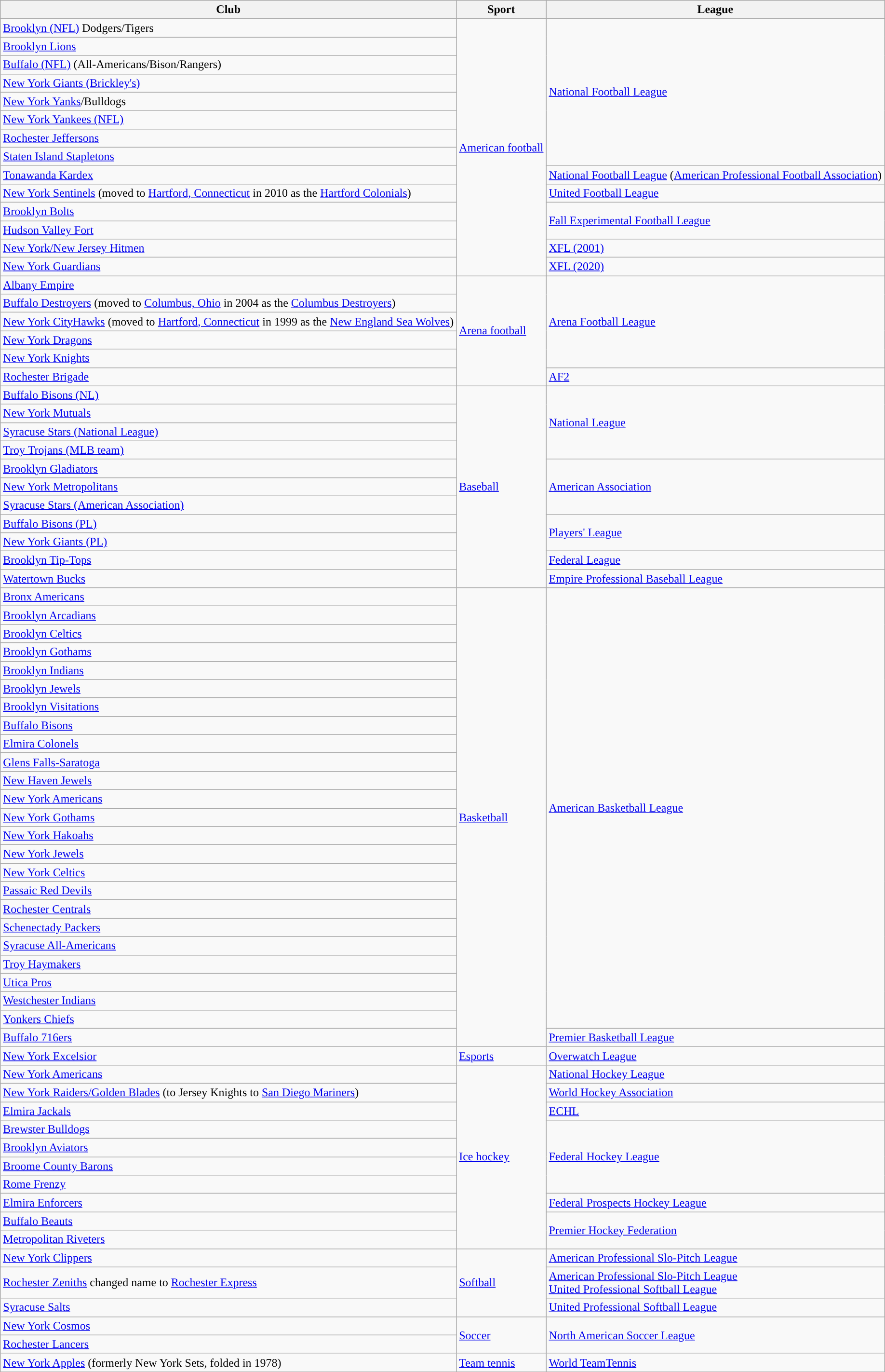<table class="wikitable sortable">
<tr>
<th>Club</th>
<th>Sport</th>
<th>League</th>
</tr>
<tr>
<td><a href='#'>Brooklyn (NFL)</a> Dodgers/Tigers</td>
<td rowspan="14"><a href='#'>American football</a></td>
<td rowspan="8"><a href='#'>National Football League</a></td>
</tr>
<tr>
<td><a href='#'>Brooklyn Lions</a></td>
</tr>
<tr>
<td><a href='#'>Buffalo (NFL)</a> (All-Americans/Bison/Rangers)</td>
</tr>
<tr>
<td><a href='#'>New York Giants (Brickley's)</a></td>
</tr>
<tr>
<td><a href='#'>New York Yanks</a>/Bulldogs</td>
</tr>
<tr>
<td><a href='#'>New York Yankees (NFL)</a></td>
</tr>
<tr>
<td><a href='#'>Rochester Jeffersons</a></td>
</tr>
<tr>
<td><a href='#'>Staten Island Stapletons</a></td>
</tr>
<tr>
<td><a href='#'>Tonawanda Kardex</a></td>
<td><a href='#'>National Football League</a> (<a href='#'>American Professional Football Association</a>)</td>
</tr>
<tr>
<td><a href='#'>New York Sentinels</a> (moved to <a href='#'>Hartford, Connecticut</a> in 2010 as the <a href='#'>Hartford Colonials</a>)</td>
<td><a href='#'>United Football League</a></td>
</tr>
<tr>
<td><a href='#'>Brooklyn Bolts</a></td>
<td rowspan="2"><a href='#'>Fall Experimental Football League</a></td>
</tr>
<tr>
<td><a href='#'>Hudson Valley Fort</a></td>
</tr>
<tr>
<td><a href='#'>New York/New Jersey Hitmen</a></td>
<td><a href='#'>XFL (2001)</a></td>
</tr>
<tr>
<td><a href='#'>New York Guardians</a></td>
<td><a href='#'>XFL (2020)</a></td>
</tr>
<tr>
<td><a href='#'>Albany Empire</a></td>
<td rowspan="6"><a href='#'>Arena football</a></td>
<td rowspan="5"><a href='#'>Arena Football League</a></td>
</tr>
<tr>
<td><a href='#'>Buffalo Destroyers</a> (moved to <a href='#'>Columbus, Ohio</a> in 2004 as the <a href='#'>Columbus Destroyers</a>)</td>
</tr>
<tr>
<td><a href='#'>New York CityHawks</a> (moved to <a href='#'>Hartford, Connecticut</a> in 1999 as the <a href='#'>New England Sea Wolves</a>)</td>
</tr>
<tr>
<td><a href='#'>New York Dragons</a></td>
</tr>
<tr>
<td><a href='#'>New York Knights</a></td>
</tr>
<tr>
<td><a href='#'>Rochester Brigade</a></td>
<td><a href='#'>AF2</a></td>
</tr>
<tr>
<td><a href='#'>Buffalo Bisons (NL)</a></td>
<td rowspan="11"><a href='#'>Baseball</a></td>
<td rowspan="4"><a href='#'>National League</a></td>
</tr>
<tr>
<td><a href='#'>New York Mutuals</a></td>
</tr>
<tr>
<td><a href='#'>Syracuse Stars (National League)</a></td>
</tr>
<tr>
<td><a href='#'>Troy Trojans (MLB team)</a></td>
</tr>
<tr>
<td><a href='#'>Brooklyn Gladiators</a></td>
<td rowspan="3"><a href='#'>American Association</a></td>
</tr>
<tr>
<td><a href='#'>New York Metropolitans</a></td>
</tr>
<tr>
<td><a href='#'>Syracuse Stars (American Association)</a></td>
</tr>
<tr>
<td><a href='#'>Buffalo Bisons (PL)</a></td>
<td rowspan="2"><a href='#'>Players' League</a></td>
</tr>
<tr>
<td><a href='#'>New York Giants (PL)</a></td>
</tr>
<tr>
<td><a href='#'>Brooklyn Tip-Tops</a></td>
<td><a href='#'>Federal League</a></td>
</tr>
<tr>
<td><a href='#'>Watertown Bucks</a></td>
<td><a href='#'>Empire Professional Baseball League</a></td>
</tr>
<tr>
<td><a href='#'>Bronx Americans</a></td>
<td rowspan="25"><a href='#'>Basketball</a></td>
<td rowspan="24"><a href='#'>American Basketball League</a></td>
</tr>
<tr>
<td><a href='#'>Brooklyn Arcadians</a></td>
</tr>
<tr>
<td><a href='#'>Brooklyn Celtics</a></td>
</tr>
<tr>
<td><a href='#'>Brooklyn Gothams</a></td>
</tr>
<tr>
<td><a href='#'>Brooklyn Indians</a></td>
</tr>
<tr>
<td><a href='#'>Brooklyn Jewels</a></td>
</tr>
<tr>
<td><a href='#'>Brooklyn Visitations</a></td>
</tr>
<tr>
<td><a href='#'>Buffalo Bisons</a></td>
</tr>
<tr>
<td><a href='#'>Elmira Colonels</a></td>
</tr>
<tr>
<td><a href='#'>Glens Falls-Saratoga</a></td>
</tr>
<tr>
<td><a href='#'>New Haven Jewels</a></td>
</tr>
<tr>
<td><a href='#'>New York Americans</a></td>
</tr>
<tr>
<td><a href='#'>New York Gothams</a></td>
</tr>
<tr>
<td><a href='#'>New York Hakoahs</a></td>
</tr>
<tr>
<td><a href='#'>New York Jewels</a></td>
</tr>
<tr>
<td><a href='#'>New York Celtics</a></td>
</tr>
<tr>
<td><a href='#'>Passaic Red Devils</a></td>
</tr>
<tr>
<td><a href='#'>Rochester Centrals</a></td>
</tr>
<tr>
<td><a href='#'>Schenectady Packers</a></td>
</tr>
<tr>
<td><a href='#'>Syracuse All-Americans</a></td>
</tr>
<tr>
<td><a href='#'>Troy Haymakers</a></td>
</tr>
<tr>
<td><a href='#'>Utica Pros</a></td>
</tr>
<tr>
<td><a href='#'>Westchester Indians</a></td>
</tr>
<tr>
<td><a href='#'>Yonkers Chiefs</a></td>
</tr>
<tr>
<td><a href='#'>Buffalo 716ers</a></td>
<td><a href='#'>Premier Basketball League</a></td>
</tr>
<tr>
<td><a href='#'>New York Excelsior</a></td>
<td><a href='#'>Esports</a></td>
<td><a href='#'>Overwatch League</a></td>
</tr>
<tr>
<td><a href='#'>New York Americans</a></td>
<td rowspan=10><a href='#'>Ice hockey</a></td>
<td><a href='#'>National Hockey League</a></td>
</tr>
<tr>
<td><a href='#'>New York Raiders/Golden Blades</a> (to Jersey Knights to <a href='#'>San Diego Mariners</a>)</td>
<td><a href='#'>World Hockey Association</a></td>
</tr>
<tr>
<td><a href='#'>Elmira Jackals</a></td>
<td><a href='#'>ECHL</a></td>
</tr>
<tr>
<td><a href='#'>Brewster Bulldogs</a></td>
<td rowspan=4><a href='#'>Federal Hockey League</a></td>
</tr>
<tr>
<td><a href='#'>Brooklyn Aviators</a></td>
</tr>
<tr>
<td><a href='#'>Broome County Barons</a></td>
</tr>
<tr>
<td><a href='#'>Rome Frenzy</a></td>
</tr>
<tr>
<td><a href='#'>Elmira Enforcers</a></td>
<td><a href='#'>Federal Prospects Hockey League</a></td>
</tr>
<tr>
<td><a href='#'>Buffalo Beauts</a></td>
<td rowspan=2><a href='#'>Premier Hockey Federation</a></td>
</tr>
<tr>
<td><a href='#'>Metropolitan Riveters</a></td>
</tr>
<tr>
<td><a href='#'>New York Clippers</a></td>
<td rowspan="3"><a href='#'>Softball</a></td>
<td><a href='#'>American Professional Slo-Pitch League</a></td>
</tr>
<tr>
<td><a href='#'>Rochester Zeniths</a> changed name to <a href='#'>Rochester Express</a></td>
<td><a href='#'>American Professional Slo-Pitch League</a><br><a href='#'>United Professional Softball League</a></td>
</tr>
<tr>
<td><a href='#'>Syracuse Salts</a></td>
<td><a href='#'>United Professional Softball League</a></td>
</tr>
<tr>
<td><a href='#'>New York Cosmos</a></td>
<td rowspan="2"><a href='#'>Soccer</a></td>
<td rowspan="2"><a href='#'>North American Soccer League</a></td>
</tr>
<tr>
<td><a href='#'>Rochester Lancers</a></td>
</tr>
<tr>
<td><a href='#'>New York Apples</a> (formerly New York Sets, folded in 1978)</td>
<td><a href='#'>Team tennis</a></td>
<td><a href='#'>World TeamTennis</a></td>
</tr>
</table>
